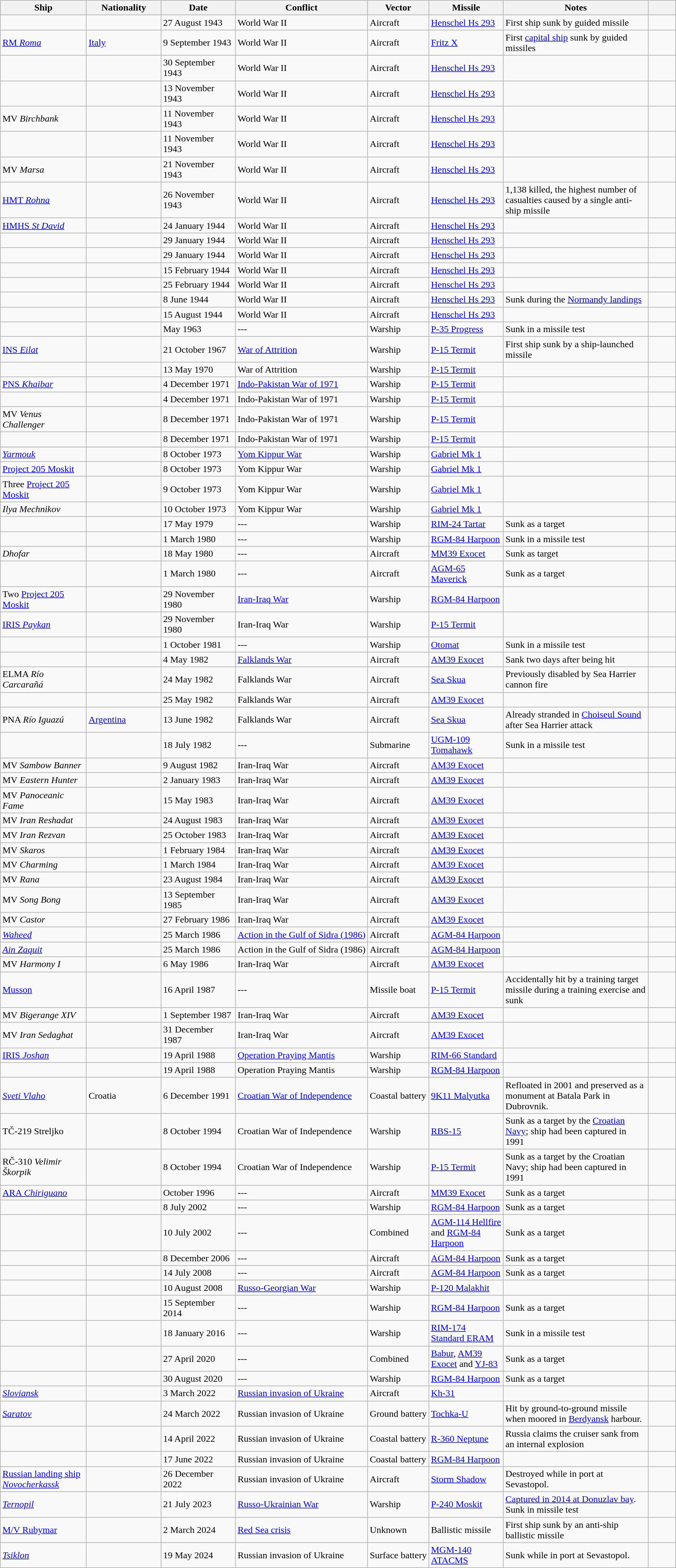<table class="wikitable sortable"  style="text-align:left;">
<tr>
<th width="140px">Ship</th>
<th width="120px">Nationality</th>
<th width="120px">Date</th>
<th>Conflict</th>
<th>Vector</th>
<th width="120px">Missile</th>
<th width="240px">Notes</th>
<th width="40px" class="unsortable"></th>
</tr>
<tr>
<td></td>
<td></td>
<td>27 August 1943</td>
<td>World War II</td>
<td>Aircraft</td>
<td><a href='#'>Henschel Hs 293</a></td>
<td>First ship sunk by guided missile</td>
<td></td>
</tr>
<tr>
<td><a href='#'>RM <em>Roma</em></a></td>
<td>   <a href='#'>Italy</a></td>
<td>9 September 1943</td>
<td>World War II</td>
<td>Aircraft</td>
<td><a href='#'>Fritz X</a></td>
<td>First <a href='#'>capital ship</a> sunk by guided missiles</td>
<td></td>
</tr>
<tr>
<td></td>
<td></td>
<td>30 September 1943</td>
<td>World War II</td>
<td>Aircraft</td>
<td><a href='#'>Henschel Hs 293</a></td>
<td></td>
<td></td>
</tr>
<tr>
<td></td>
<td></td>
<td>13 November 1943</td>
<td>World War II</td>
<td>Aircraft</td>
<td><a href='#'>Henschel Hs 293</a></td>
<td></td>
<td></td>
</tr>
<tr>
<td>MV <em>Birchbank</em></td>
<td></td>
<td>11 November 1943</td>
<td>World War II</td>
<td>Aircraft</td>
<td><a href='#'>Henschel Hs 293</a></td>
<td></td>
<td></td>
</tr>
<tr>
<td></td>
<td></td>
<td>11 November 1943</td>
<td>World War II</td>
<td>Aircraft</td>
<td><a href='#'>Henschel Hs 293</a></td>
<td></td>
<td></td>
</tr>
<tr>
<td>MV <em>Marsa</em></td>
<td></td>
<td>21 November 1943</td>
<td>World War II</td>
<td>Aircraft</td>
<td><a href='#'>Henschel Hs 293</a></td>
<td></td>
<td></td>
</tr>
<tr>
<td><a href='#'>HMT <em>Rohna</em></a></td>
<td></td>
<td>26 November 1943</td>
<td>World War II</td>
<td>Aircraft</td>
<td><a href='#'>Henschel Hs 293</a></td>
<td>1,138 killed, the highest number of casualties caused by a single anti-ship missile</td>
<td></td>
</tr>
<tr>
<td><a href='#'>HMHS <em>St David</em></a></td>
<td></td>
<td>24 January 1944</td>
<td>World War II</td>
<td>Aircraft</td>
<td><a href='#'>Henschel Hs 293</a></td>
<td></td>
<td></td>
</tr>
<tr>
<td></td>
<td></td>
<td>29 January 1944</td>
<td>World War II</td>
<td>Aircraft</td>
<td><a href='#'>Henschel Hs 293</a></td>
<td></td>
<td></td>
</tr>
<tr>
<td></td>
<td></td>
<td>29 January 1944</td>
<td>World War II</td>
<td>Aircraft</td>
<td><a href='#'>Henschel Hs 293</a></td>
<td></td>
<td></td>
</tr>
<tr>
<td></td>
<td></td>
<td>15 February 1944</td>
<td>World War II</td>
<td>Aircraft</td>
<td><a href='#'>Henschel Hs 293</a></td>
<td></td>
<td></td>
</tr>
<tr>
<td></td>
<td></td>
<td>25 February 1944</td>
<td>World War II</td>
<td>Aircraft</td>
<td><a href='#'>Henschel Hs 293</a></td>
<td></td>
<td></td>
</tr>
<tr>
<td></td>
<td></td>
<td>8 June 1944</td>
<td>World War II</td>
<td>Aircraft</td>
<td><a href='#'>Henschel Hs 293</a></td>
<td>Sunk during the <a href='#'>Normandy landings</a></td>
<td></td>
</tr>
<tr>
<td></td>
<td></td>
<td>15 August 1944</td>
<td>World War II</td>
<td>Aircraft</td>
<td><a href='#'>Henschel Hs 293</a></td>
<td></td>
<td></td>
</tr>
<tr>
<td></td>
<td></td>
<td data-sort-value="1 May 1963">May 1963</td>
<td>---</td>
<td>Warship</td>
<td><a href='#'>P-35 Progress</a></td>
<td>Sunk in a missile test</td>
<td></td>
</tr>
<tr>
<td><a href='#'>INS <em>Eilat</em></a></td>
<td></td>
<td>21 October 1967</td>
<td><a href='#'>War of Attrition</a></td>
<td>Warship</td>
<td><a href='#'>P-15 Termit</a></td>
<td>First ship sunk by a ship-launched missile</td>
<td></td>
</tr>
<tr>
<td></td>
<td></td>
<td>13 May 1970</td>
<td>War of Attrition</td>
<td>Warship</td>
<td><a href='#'>P-15 Termit</a></td>
<td></td>
<td></td>
</tr>
<tr>
<td><a href='#'>PNS <em>Khaibar</em></a></td>
<td></td>
<td>4 December 1971</td>
<td><a href='#'>Indo-Pakistan War of 1971</a></td>
<td>Warship</td>
<td><a href='#'>P-15 Termit</a></td>
<td></td>
<td></td>
</tr>
<tr>
<td></td>
<td></td>
<td>4 December 1971</td>
<td>Indo-Pakistan War of 1971</td>
<td>Warship</td>
<td><a href='#'>P-15 Termit</a></td>
<td></td>
<td></td>
</tr>
<tr>
<td>MV <em>Venus Challenger</em></td>
<td></td>
<td>8 December 1971</td>
<td>Indo-Pakistan War of 1971</td>
<td>Warship</td>
<td><a href='#'>P-15 Termit</a></td>
<td></td>
<td></td>
</tr>
<tr>
<td></td>
<td></td>
<td>8 December 1971</td>
<td>Indo-Pakistan War of 1971</td>
<td>Warship</td>
<td><a href='#'>P-15 Termit</a></td>
<td></td>
<td></td>
</tr>
<tr>
</tr>
<tr>
<td><a href='#'><em>Yarmouk</em></a></td>
<td></td>
<td>8 October 1973</td>
<td><a href='#'>Yom Kippur War</a></td>
<td>Warship</td>
<td><a href='#'>Gabriel Mk 1</a></td>
<td></td>
<td></td>
</tr>
<tr>
<td><a href='#'>Project 205 Moskit</a></td>
<td></td>
<td>8 October 1973</td>
<td>Yom Kippur War</td>
<td>Warship</td>
<td><a href='#'>Gabriel Mk 1</a></td>
<td></td>
<td></td>
</tr>
<tr>
<td>Three <a href='#'>Project 205 Moskit</a></td>
<td></td>
<td>9 October 1973</td>
<td>Yom Kippur War</td>
<td>Warship</td>
<td><a href='#'>Gabriel Mk 1</a></td>
<td></td>
<td></td>
</tr>
<tr>
<td><em>Ilya Mechnikov</em></td>
<td></td>
<td>10 October 1973</td>
<td>Yom Kippur War</td>
<td>Warship</td>
<td><a href='#'>Gabriel Mk 1</a></td>
<td></td>
<td></td>
</tr>
<tr>
<td></td>
<td></td>
<td>17 May 1979</td>
<td>---</td>
<td>Warship</td>
<td><a href='#'>RIM-24 Tartar</a></td>
<td>Sunk as a target</td>
<td></td>
</tr>
<tr>
<td></td>
<td></td>
<td>1 March 1980</td>
<td>---</td>
<td>Warship</td>
<td><a href='#'>RGM-84 Harpoon</a></td>
<td>Sunk in a missile test</td>
<td></td>
</tr>
<tr>
<td><em>Dhofar</em></td>
<td></td>
<td>18 May 1980</td>
<td>---</td>
<td>Aircraft</td>
<td><a href='#'>MM39 Exocet</a></td>
<td>Sunk as target</td>
<td></td>
</tr>
<tr>
<td></td>
<td></td>
<td>1 March 1980</td>
<td>---</td>
<td>Aircraft</td>
<td><a href='#'>AGM-65 Maverick</a></td>
<td>Sunk as a target</td>
<td></td>
</tr>
<tr>
<td>Two <a href='#'>Project 205 Moskit</a></td>
<td></td>
<td>29 November 1980</td>
<td><a href='#'>Iran-Iraq War</a></td>
<td>Warship</td>
<td><a href='#'>RGM-84 Harpoon</a></td>
<td></td>
<td></td>
</tr>
<tr>
<td><a href='#'>IRIS <em>Paykan</em></a></td>
<td></td>
<td>29 November 1980</td>
<td>Iran-Iraq War</td>
<td>Warship</td>
<td><a href='#'>P-15 Termit</a></td>
<td></td>
<td></td>
</tr>
<tr>
<td></td>
<td></td>
<td>1 October 1981</td>
<td>---</td>
<td>Warship</td>
<td><a href='#'>Otomat</a></td>
<td>Sunk in a missile test</td>
<td></td>
</tr>
<tr>
<td></td>
<td></td>
<td>4 May 1982</td>
<td><a href='#'>Falklands War</a></td>
<td>Aircraft</td>
<td><a href='#'>AM39 Exocet</a></td>
<td>Sank two days after being hit</td>
<td></td>
</tr>
<tr>
<td>ELMA <em>Río Carcarañá</em></td>
<td></td>
<td>24 May 1982</td>
<td>Falklands War</td>
<td>Aircraft</td>
<td><a href='#'>Sea Skua</a></td>
<td>Previously disabled by Sea Harrier cannon fire</td>
<td></td>
</tr>
<tr>
<td></td>
<td></td>
<td>25 May 1982</td>
<td>Falklands War</td>
<td>Aircraft</td>
<td><a href='#'>AM39 Exocet</a></td>
<td></td>
<td></td>
</tr>
<tr>
<td>PNA <em>Río Iguazú</em></td>
<td> <a href='#'>Argentina</a></td>
<td>13 June 1982</td>
<td>Falklands War</td>
<td>Aircraft</td>
<td><a href='#'>Sea Skua</a></td>
<td>Already stranded in <a href='#'>Choiseul Sound</a> after Sea Harrier attack</td>
<td></td>
</tr>
<tr>
<td></td>
<td></td>
<td>18 July 1982</td>
<td>---</td>
<td>Submarine</td>
<td><a href='#'>UGM-109 Tomahawk</a></td>
<td>Sunk in a missile test</td>
<td></td>
</tr>
<tr>
<td>MV <em>Sambow Banner</em></td>
<td></td>
<td>9 August 1982</td>
<td>Iran-Iraq War</td>
<td>Aircraft</td>
<td><a href='#'>AM39 Exocet</a></td>
<td></td>
<td></td>
</tr>
<tr>
<td>MV <em>Eastern Hunter</em></td>
<td></td>
<td>2 January 1983</td>
<td>Iran-Iraq War</td>
<td>Aircraft</td>
<td><a href='#'>AM39 Exocet</a></td>
<td></td>
<td></td>
</tr>
<tr>
<td>MV <em>Panoceanic Fame</em></td>
<td></td>
<td>15 May 1983</td>
<td>Iran-Iraq War</td>
<td>Aircraft</td>
<td><a href='#'>AM39 Exocet</a></td>
<td></td>
<td></td>
</tr>
<tr>
<td>MV <em>Iran Reshadat</em></td>
<td></td>
<td>24 August 1983</td>
<td>Iran-Iraq War</td>
<td>Aircraft</td>
<td><a href='#'>AM39 Exocet</a></td>
<td></td>
<td></td>
</tr>
<tr>
<td>MV <em>Iran Rezvan</em></td>
<td></td>
<td>25 October 1983</td>
<td>Iran-Iraq War</td>
<td>Aircraft</td>
<td><a href='#'>AM39 Exocet</a></td>
<td></td>
<td></td>
</tr>
<tr>
<td>MV <em>Skaros</em></td>
<td></td>
<td>1 February 1984</td>
<td>Iran-Iraq War</td>
<td>Aircraft</td>
<td><a href='#'>AM39 Exocet</a></td>
<td></td>
<td></td>
</tr>
<tr>
<td>MV <em>Charming</em></td>
<td></td>
<td>1 March 1984</td>
<td>Iran-Iraq War</td>
<td>Aircraft</td>
<td><a href='#'>AM39 Exocet</a></td>
<td></td>
<td></td>
</tr>
<tr>
<td>MV <em>Rana</em></td>
<td></td>
<td>23 August 1984</td>
<td>Iran-Iraq War</td>
<td>Aircraft</td>
<td><a href='#'>AM39 Exocet</a></td>
<td></td>
<td></td>
</tr>
<tr>
<td>MV <em>Song Bong</em></td>
<td></td>
<td>13 September 1985</td>
<td>Iran-Iraq War</td>
<td>Aircraft</td>
<td><a href='#'>AM39 Exocet</a></td>
<td></td>
<td></td>
</tr>
<tr>
<td>MV <em>Castor</em></td>
<td></td>
<td>27 February 1986</td>
<td>Iran-Iraq War</td>
<td>Aircraft</td>
<td><a href='#'>AM39 Exocet</a></td>
<td></td>
<td></td>
</tr>
<tr>
<td><em><a href='#'>Waheed</a></em></td>
<td></td>
<td>25 March 1986</td>
<td><a href='#'>Action in the Gulf of Sidra (1986)</a></td>
<td>Aircraft</td>
<td><a href='#'>AGM-84 Harpoon</a></td>
<td></td>
<td></td>
</tr>
<tr>
<td><em><a href='#'>Ain Zaquit</a></em></td>
<td></td>
<td>25 March 1986</td>
<td>Action in the Gulf of Sidra (1986)</td>
<td>Aircraft</td>
<td><a href='#'>AGM-84 Harpoon</a></td>
<td></td>
<td></td>
</tr>
<tr>
<td>MV <em>Harmony I</em></td>
<td></td>
<td>6 May 1986</td>
<td>Iran-Iraq War</td>
<td>Aircraft</td>
<td><a href='#'>AM39 Exocet</a></td>
<td></td>
<td></td>
</tr>
<tr>
<td><a href='#'>Musson</a></td>
<td></td>
<td>16 April 1987</td>
<td>---</td>
<td>Missile boat</td>
<td><a href='#'>P-15 Termit</a></td>
<td>Accidentally hit by a training target missile during a training exercise and sunk</td>
<td></td>
</tr>
<tr>
<td>MV <em>Bigerange XIV</em></td>
<td></td>
<td>1 September 1987</td>
<td>Iran-Iraq War</td>
<td>Aircraft</td>
<td><a href='#'>AM39 Exocet</a></td>
<td></td>
<td></td>
</tr>
<tr>
<td>MV <em>Iran Sedaghat</em></td>
<td></td>
<td>31 December 1987</td>
<td>Iran-Iraq War</td>
<td>Aircraft</td>
<td><a href='#'>AM39 Exocet</a></td>
<td></td>
<td></td>
</tr>
<tr>
<td><a href='#'>IRIS <em>Joshan</em></a></td>
<td></td>
<td>19 April 1988</td>
<td><a href='#'>Operation Praying Mantis</a></td>
<td>Warship</td>
<td><a href='#'>RIM-66 Standard</a></td>
<td></td>
<td></td>
</tr>
<tr>
<td></td>
<td></td>
<td>19 April 1988</td>
<td>Operation Praying Mantis</td>
<td>Warship</td>
<td><a href='#'>RGM-84 Harpoon</a></td>
<td></td>
<td></td>
</tr>
<tr>
<td><em><a href='#'>Sveti Vlaho</a></em></td>
<td> Croatia</td>
<td>6 December 1991</td>
<td><a href='#'>Croatian War of Independence</a></td>
<td>Coastal battery</td>
<td><a href='#'>9K11 Malyutka</a></td>
<td>Refloated in 2001 and preserved as a monument at Batala Park in Dubrovnik.</td>
<td></td>
</tr>
<tr>
<td>TČ-219 Streljko</td>
<td></td>
<td>8 October 1994</td>
<td>Croatian War of Independence</td>
<td>Warship</td>
<td><a href='#'>RBS-15</a></td>
<td>Sunk as a target by the <a href='#'>Croatian Navy</a>; ship had been captured in 1991</td>
<td></td>
</tr>
<tr>
<td>RČ-310 <em>Velimir Škorpik</em></td>
<td></td>
<td>8 October 1994</td>
<td>Croatian War of Independence</td>
<td>Warship</td>
<td><a href='#'>P-15 Termit</a></td>
<td>Sunk as a target by the Croatian Navy; ship had been captured in 1991</td>
<td></td>
</tr>
<tr>
<td><a href='#'>ARA <em>Chiriguano</em></a></td>
<td></td>
<td>October 1996</td>
<td>---</td>
<td>Aircraft</td>
<td><a href='#'>MM39 Exocet</a></td>
<td>Sunk as a target</td>
<td></td>
</tr>
<tr>
<td></td>
<td></td>
<td>8 July 2002</td>
<td>---</td>
<td>Warship</td>
<td><a href='#'>RGM-84 Harpoon</a></td>
<td>Sunk as a target</td>
<td></td>
</tr>
<tr>
<td></td>
<td></td>
<td>10 July 2002</td>
<td>---</td>
<td>Combined</td>
<td><a href='#'>AGM-114 Hellfire</a> and <a href='#'>RGM-84 Harpoon</a></td>
<td>Sunk as a target</td>
<td></td>
</tr>
<tr>
<td></td>
<td></td>
<td>8 December 2006</td>
<td>---</td>
<td>Aircraft</td>
<td><a href='#'>AGM-84 Harpoon</a></td>
<td>Sunk as a target</td>
<td></td>
</tr>
<tr>
<td></td>
<td></td>
<td>14 July 2008</td>
<td>---</td>
<td>Aircraft</td>
<td><a href='#'>AGM-84 Harpoon</a></td>
<td>Sunk as a target</td>
<td></td>
</tr>
<tr>
<td></td>
<td></td>
<td>10 August 2008</td>
<td><a href='#'>Russo-Georgian War</a></td>
<td>Warship</td>
<td><a href='#'>P-120 Malakhit</a></td>
<td></td>
<td></td>
</tr>
<tr>
<td></td>
<td></td>
<td>15 September 2014</td>
<td>---</td>
<td>Warship</td>
<td><a href='#'>RGM-84 Harpoon</a></td>
<td>Sunk as a target</td>
<td></td>
</tr>
<tr>
<td></td>
<td></td>
<td>18 January 2016</td>
<td>---</td>
<td>Warship</td>
<td><a href='#'>RIM-174 Standard ERAM</a></td>
<td>Sunk in a missile test</td>
<td></td>
</tr>
<tr>
<td></td>
<td></td>
<td>27 April 2020</td>
<td>---</td>
<td>Combined</td>
<td><a href='#'>Babur</a>, <a href='#'>AM39 Exocet</a> and <a href='#'>YJ-83</a></td>
<td>Sunk as a target</td>
<td></td>
</tr>
<tr>
<td></td>
<td></td>
<td>30 August 2020</td>
<td>---</td>
<td>Warship</td>
<td><a href='#'>RGM-84 Harpoon</a></td>
<td>Sunk as a target</td>
<td></td>
</tr>
<tr>
<td><em><a href='#'>Sloviansk</a></em></td>
<td></td>
<td>3 March 2022</td>
<td><a href='#'>Russian invasion of Ukraine</a></td>
<td>Aircraft</td>
<td><a href='#'>Kh-31</a></td>
<td></td>
<td></td>
</tr>
<tr>
<td><em><a href='#'>Saratov</a></em></td>
<td></td>
<td>24 March 2022</td>
<td>Russian invasion of Ukraine</td>
<td>Ground battery</td>
<td><a href='#'>Tochka-U</a></td>
<td>Hit by ground-to-ground missile when moored in <a href='#'>Berdyansk</a> harbour.</td>
<td></td>
</tr>
<tr>
<td></td>
<td></td>
<td>14 April 2022</td>
<td>Russian invasion of Ukraine</td>
<td>Coastal battery</td>
<td><a href='#'>R-360 Neptune</a></td>
<td>Russia claims the cruiser sank from an internal explosion</td>
<td></td>
</tr>
<tr>
<td></td>
<td></td>
<td>17 June 2022</td>
<td>Russian invasion of Ukraine</td>
<td>Coastal battery</td>
<td><a href='#'>RGM-84 Harpoon</a></td>
<td></td>
<td></td>
</tr>
<tr>
<td><a href='#'>Russian landing ship <em>Novocherkassk</em></a></td>
<td></td>
<td>26 December 2022</td>
<td>Russian invasion of Ukraine</td>
<td>Aircraft</td>
<td><a href='#'>Storm Shadow</a></td>
<td>Destroyed while in port at Sevastopol.</td>
<td></td>
</tr>
<tr>
<td><em><a href='#'>Ternopil</a></em></td>
<td></td>
<td>21 July 2023</td>
<td><a href='#'>Russo-Ukrainian War</a></td>
<td>Warship</td>
<td><a href='#'>P-240 Moskit</a></td>
<td><a href='#'>Captured in 2014 at Donuzlav bay</a>. Sunk in missile test</td>
<td></td>
</tr>
<tr>
<td><a href='#'>M/V Rubymar</a></td>
<td></td>
<td>2 March 2024</td>
<td><a href='#'>Red Sea crisis</a></td>
<td>Unknown</td>
<td>Ballistic missile</td>
<td>First ship sunk by an anti-ship ballistic missile</td>
<td></td>
</tr>
<tr>
<td><a href='#'><em>Tsiklon</em></a></td>
<td></td>
<td>19 May 2024</td>
<td>Russian invasion of Ukraine</td>
<td>Surface battery</td>
<td><a href='#'>MGM-140 ATACMS</a></td>
<td>Sunk while in port at Sevastopol.</td>
<td></td>
</tr>
</table>
